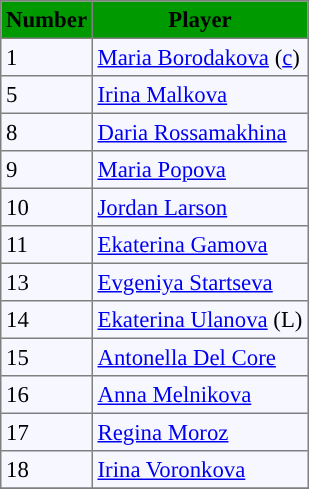<table cellpadding="3" cellspacing="0" border="1" style="background: #f7f8ff; font-size: 95%; border: gray solid 1px; border-collapse: collapse;">
<tr style="background: #009900">
<td align=center><strong>Number</strong></td>
<td align=center><strong>Player</strong></td>
</tr>
<tr align=left>
<td>1</td>
<td> <a href='#'>Maria Borodakova</a> (<a href='#'>c</a>)</td>
</tr>
<tr align="left">
<td>5</td>
<td> <a href='#'>Irina Malkova</a></td>
</tr>
<tr align="left">
<td>8</td>
<td> <a href='#'>Daria Rossamakhina</a></td>
</tr>
<tr align="left">
<td>9</td>
<td> <a href='#'>Maria Popova</a></td>
</tr>
<tr align="left">
<td>10</td>
<td> <a href='#'>Jordan Larson</a></td>
</tr>
<tr align="left">
<td>11</td>
<td> <a href='#'>Ekaterina Gamova</a></td>
</tr>
<tr align="left">
<td>13</td>
<td> <a href='#'>Evgeniya Startseva</a></td>
</tr>
<tr align="left">
<td>14</td>
<td> <a href='#'>Ekaterina Ulanova</a> (L)</td>
</tr>
<tr align="left">
<td>15</td>
<td> <a href='#'>Antonella Del Core</a></td>
</tr>
<tr align="left">
<td>16</td>
<td> <a href='#'>Anna Melnikova</a></td>
</tr>
<tr align="left">
<td>17</td>
<td> <a href='#'>Regina Moroz</a></td>
</tr>
<tr align="left">
<td>18</td>
<td> <a href='#'>Irina Voronkova</a></td>
</tr>
<tr align="left">
</tr>
</table>
